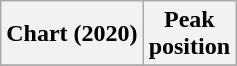<table class="wikitable plainrowheaders" style="text-align:center;">
<tr>
<th>Chart (2020)</th>
<th>Peak<br>position</th>
</tr>
<tr>
</tr>
</table>
